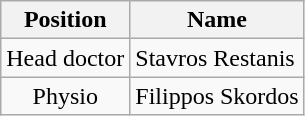<table class="wikitable" style="text-align: center;">
<tr>
<th>Position</th>
<th>Name</th>
</tr>
<tr>
<td>Head doctor</td>
<td style="text-align:left;">Stavros Restanis</td>
</tr>
<tr>
<td>Physio</td>
<td style="text-align:left;">Filippos Skordos</td>
</tr>
</table>
